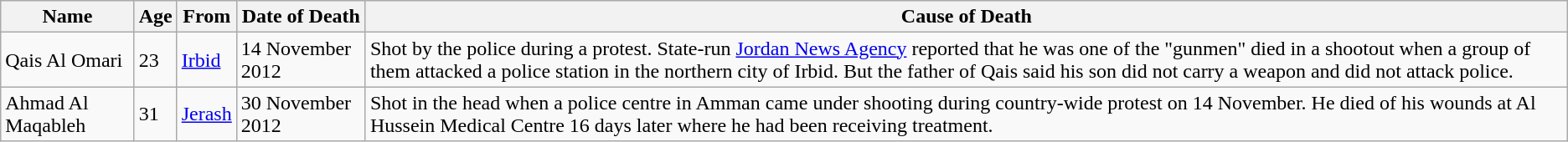<table class="wikitable sortable">
<tr>
<th>Name</th>
<th>Age</th>
<th>From</th>
<th>Date of Death</th>
<th>Cause of Death</th>
</tr>
<tr>
<td>Qais Al Omari</td>
<td>23</td>
<td><a href='#'>Irbid</a></td>
<td>14 November 2012</td>
<td>Shot by the police during a protest. State-run <a href='#'>Jordan News Agency</a> reported that he was one of the "gunmen" died in a shootout when a group of them attacked a police station in the northern city of Irbid. But the father of Qais said his son did not carry a weapon and did not attack police.</td>
</tr>
<tr>
<td>Ahmad Al Maqableh</td>
<td>31</td>
<td><a href='#'>Jerash</a></td>
<td>30 November 2012</td>
<td>Shot in the head when a police centre in Amman came under shooting during country-wide protest on 14 November. He died of his wounds at Al Hussein Medical Centre 16 days later where he had been receiving treatment.</td>
</tr>
</table>
